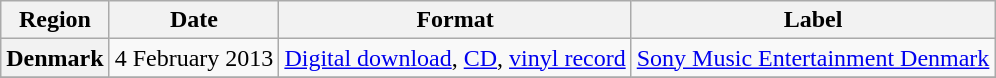<table class="wikitable plainrowheaders">
<tr>
<th scope="col">Region</th>
<th scope="col">Date</th>
<th scope="col">Format</th>
<th scope="col">Label</th>
</tr>
<tr>
<th scope="row">Denmark</th>
<td>4 February 2013</td>
<td><a href='#'>Digital download</a>, <a href='#'>CD</a>, <a href='#'>vinyl record</a></td>
<td><a href='#'>Sony Music Entertainment Denmark</a></td>
</tr>
<tr>
</tr>
</table>
